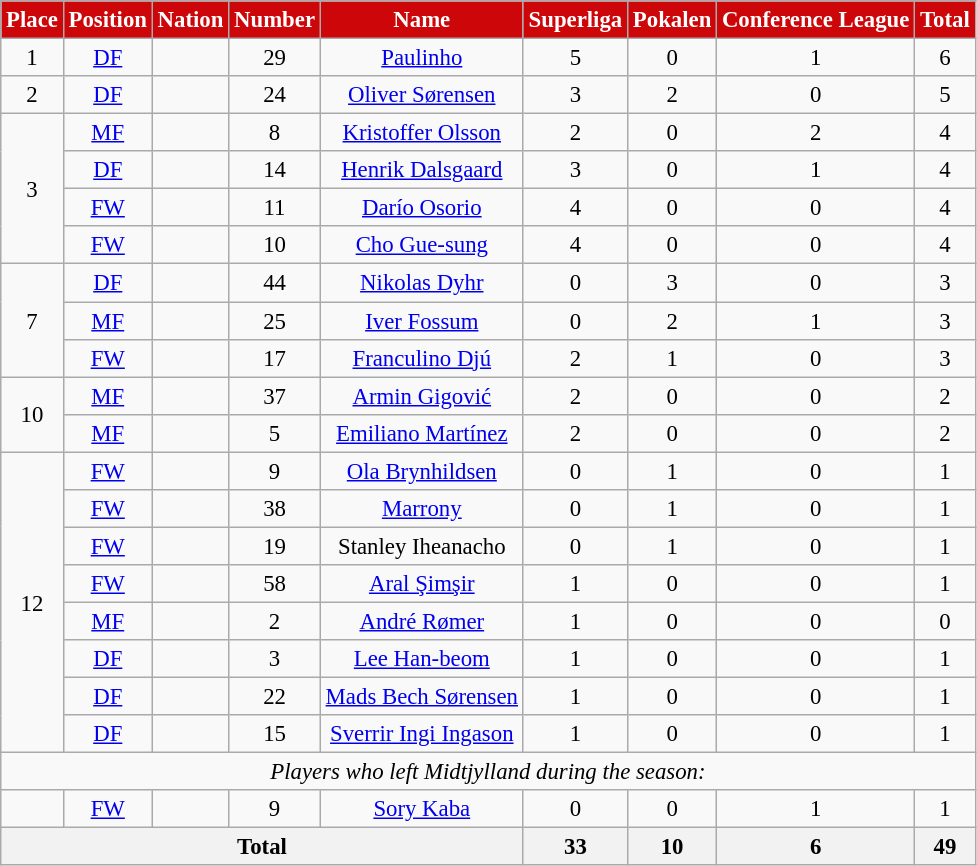<table class="wikitable" style="font-size: 95%; text-align: center">
<tr>
<th style="background:#cc0609; color:white; text-align:center;"!width=80>Place</th>
<th style="background:#cc0609; color:white; text-align:center;"!width=80>Position</th>
<th style="background:#cc0609; color:white; text-align:center;"!width=80>Nation</th>
<th style="background:#cc0609; color:white; text-align:center;"!width=80>Number</th>
<th style="background:#cc0609; color:white; text-align:center;"!width=150>Name</th>
<th style="background:#cc0609; color:white; text-align:center;"!width=150>Superliga</th>
<th style="background:#cc0609; color:white; text-align:center;"!width=150>Pokalen</th>
<th style="background:#cc0609; color:white; text-align:center;"!width=150>Conference League</th>
<th style="background:#cc0609; color:white; text-align:center;"!width=80>Total</th>
</tr>
<tr>
<td rowspan=1>1</td>
<td><a href='#'>DF</a></td>
<td></td>
<td>29</td>
<td><a href='#'>Paulinho</a></td>
<td>5</td>
<td>0</td>
<td>1</td>
<td>6</td>
</tr>
<tr>
<td rowspan=1>2</td>
<td><a href='#'>DF</a></td>
<td></td>
<td>24</td>
<td><a href='#'>Oliver Sørensen</a></td>
<td>3</td>
<td>2</td>
<td>0</td>
<td>5</td>
</tr>
<tr>
<td rowspan=4>3</td>
<td><a href='#'>MF</a></td>
<td></td>
<td>8</td>
<td><a href='#'>Kristoffer Olsson</a></td>
<td>2</td>
<td>0</td>
<td>2</td>
<td>4</td>
</tr>
<tr>
<td><a href='#'>DF</a></td>
<td></td>
<td>14</td>
<td><a href='#'>Henrik Dalsgaard</a></td>
<td>3</td>
<td>0</td>
<td>1</td>
<td>4</td>
</tr>
<tr>
<td><a href='#'>FW</a></td>
<td></td>
<td>11</td>
<td><a href='#'>Darío Osorio</a></td>
<td>4</td>
<td>0</td>
<td>0</td>
<td>4</td>
</tr>
<tr>
<td><a href='#'>FW</a></td>
<td></td>
<td>10</td>
<td><a href='#'>Cho Gue-sung</a></td>
<td>4</td>
<td>0</td>
<td>0</td>
<td>4</td>
</tr>
<tr>
<td rowspan=3>7</td>
<td><a href='#'>DF</a></td>
<td></td>
<td>44</td>
<td><a href='#'>Nikolas Dyhr</a></td>
<td>0</td>
<td>3</td>
<td>0</td>
<td>3</td>
</tr>
<tr>
<td><a href='#'>MF</a></td>
<td></td>
<td>25</td>
<td><a href='#'>Iver Fossum</a></td>
<td>0</td>
<td>2</td>
<td>1</td>
<td>3</td>
</tr>
<tr>
<td><a href='#'>FW</a></td>
<td></td>
<td>17</td>
<td><a href='#'>Franculino Djú</a></td>
<td>2</td>
<td>1</td>
<td>0</td>
<td>3</td>
</tr>
<tr>
<td rowspan=2>10</td>
<td><a href='#'>MF</a></td>
<td></td>
<td>37</td>
<td><a href='#'>Armin Gigović</a></td>
<td>2</td>
<td>0</td>
<td>0</td>
<td>2</td>
</tr>
<tr>
<td><a href='#'>MF</a></td>
<td></td>
<td>5</td>
<td><a href='#'>Emiliano Martínez</a></td>
<td>2</td>
<td>0</td>
<td>0</td>
<td>2</td>
</tr>
<tr>
<td rowspan=8>12</td>
<td><a href='#'>FW</a></td>
<td></td>
<td>9</td>
<td><a href='#'>Ola Brynhildsen</a></td>
<td>0</td>
<td>1</td>
<td>0</td>
<td>1</td>
</tr>
<tr>
<td><a href='#'>FW</a></td>
<td></td>
<td>38</td>
<td><a href='#'>Marrony</a></td>
<td>0</td>
<td>1</td>
<td>0</td>
<td>1</td>
</tr>
<tr>
<td><a href='#'>FW</a></td>
<td></td>
<td>19</td>
<td>Stanley Iheanacho</td>
<td>0</td>
<td>1</td>
<td>0</td>
<td>1</td>
</tr>
<tr>
<td><a href='#'>FW</a></td>
<td></td>
<td>58</td>
<td><a href='#'>Aral Şimşir</a></td>
<td>1</td>
<td>0</td>
<td>0</td>
<td>1</td>
</tr>
<tr>
<td><a href='#'>MF</a></td>
<td></td>
<td>2</td>
<td><a href='#'>André Rømer</a></td>
<td>1</td>
<td>0</td>
<td>0</td>
<td>0</td>
</tr>
<tr>
<td><a href='#'>DF</a></td>
<td></td>
<td>3</td>
<td><a href='#'>Lee Han-beom</a></td>
<td>1</td>
<td>0</td>
<td>0</td>
<td>1</td>
</tr>
<tr>
<td><a href='#'>DF</a></td>
<td></td>
<td>22</td>
<td><a href='#'>Mads Bech Sørensen</a></td>
<td>1</td>
<td>0</td>
<td>0</td>
<td>1</td>
</tr>
<tr>
<td><a href='#'>DF</a></td>
<td></td>
<td>15</td>
<td><a href='#'>Sverrir Ingi Ingason</a></td>
<td>1</td>
<td>0</td>
<td>0</td>
<td>1</td>
</tr>
<tr>
<td colspan="14"><em>Players who left Midtjylland during the season:</em></td>
</tr>
<tr>
<td></td>
<td><a href='#'>FW</a></td>
<td></td>
<td>9</td>
<td><a href='#'>Sory Kaba</a></td>
<td>0</td>
<td>0</td>
<td>1</td>
<td>1</td>
</tr>
<tr>
<th colspan=5>Total</th>
<th>33</th>
<th>10</th>
<th>6</th>
<th>49</th>
</tr>
</table>
